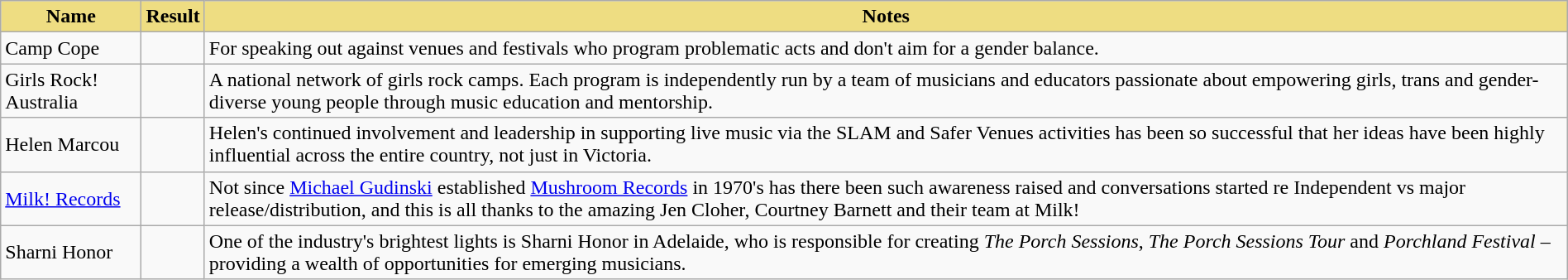<table class="wikitable" width=100%>
<tr>
<th style="background:#EEDD82;">Name</th>
<th style="background:#EEDD82;">Result</th>
<th style="background:#EEDD82;">Notes</th>
</tr>
<tr>
<td>Camp Cope</td>
<td></td>
<td>For speaking out against venues and festivals who program problematic acts and don't aim for a gender balance.</td>
</tr>
<tr>
<td>Girls Rock! Australia</td>
<td></td>
<td>A national network of girls rock camps. Each program is independently run by a team of musicians and educators passionate about empowering girls, trans and gender-diverse young people through music education and mentorship.</td>
</tr>
<tr>
<td>Helen Marcou</td>
<td></td>
<td>Helen's continued involvement and leadership in supporting live music via the SLAM and Safer Venues activities has been so successful that her ideas have been highly influential across the entire country, not just in Victoria.</td>
</tr>
<tr>
<td><a href='#'>Milk! Records</a></td>
<td></td>
<td>Not since <a href='#'>Michael Gudinski</a> established <a href='#'>Mushroom Records</a> in 1970's has there been such awareness raised and conversations started re Independent vs major release/distribution, and this is all thanks to the amazing Jen Cloher, Courtney Barnett and their team at Milk!</td>
</tr>
<tr>
<td>Sharni Honor</td>
<td></td>
<td>One of the industry's brightest lights is Sharni Honor in Adelaide, who is responsible for creating <em>The Porch Sessions</em>, <em>The Porch Sessions Tour</em> and <em>Porchland Festival</em> – providing a wealth of opportunities for emerging musicians.</td>
</tr>
</table>
